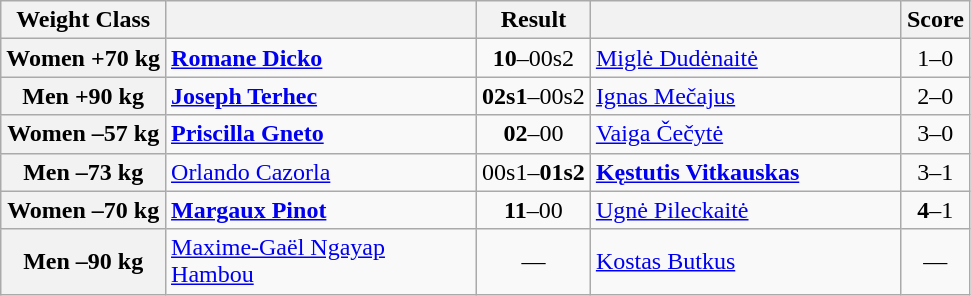<table class="wikitable">
<tr>
<th>Weight Class</th>
<th style="width: 200px;"></th>
<th>Result</th>
<th style="width: 200px;"></th>
<th>Score</th>
</tr>
<tr>
<th>Women +70 kg</th>
<td><strong><a href='#'>Romane Dicko</a></strong></td>
<td align=center><strong>10</strong>–00s2</td>
<td><a href='#'>Miglė Dudėnaitė</a></td>
<td align=center>1–0</td>
</tr>
<tr>
<th>Men +90 kg</th>
<td><strong><a href='#'>Joseph Terhec</a></strong></td>
<td align=center><strong>02s1</strong>–00s2</td>
<td><a href='#'>Ignas Mečajus</a></td>
<td align=center>2–0</td>
</tr>
<tr>
<th>Women –57 kg</th>
<td><strong><a href='#'>Priscilla Gneto</a></strong></td>
<td align=center><strong>02</strong>–00</td>
<td><a href='#'>Vaiga Čečytė</a></td>
<td align=center>3–0</td>
</tr>
<tr>
<th>Men –73 kg</th>
<td><a href='#'>Orlando Cazorla</a></td>
<td align=center>00s1–<strong>01s2</strong></td>
<td><strong><a href='#'>Kęstutis Vitkauskas</a></strong></td>
<td align=center>3–1</td>
</tr>
<tr>
<th>Women –70 kg</th>
<td><strong><a href='#'>Margaux Pinot</a></strong></td>
<td align=center><strong>11</strong>–00</td>
<td><a href='#'>Ugnė Pileckaitė</a></td>
<td align=center><strong>4</strong>–1</td>
</tr>
<tr>
<th>Men –90 kg</th>
<td><a href='#'>Maxime-Gaël Ngayap Hambou</a></td>
<td align=center>—</td>
<td><a href='#'>Kostas Butkus</a></td>
<td align=center>—</td>
</tr>
</table>
